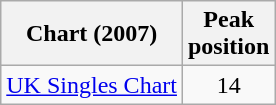<table class="wikitable">
<tr>
<th>Chart (2007)</th>
<th>Peak<br>position</th>
</tr>
<tr>
<td><a href='#'>UK Singles Chart</a></td>
<td style="text-align:center;">14</td>
</tr>
</table>
